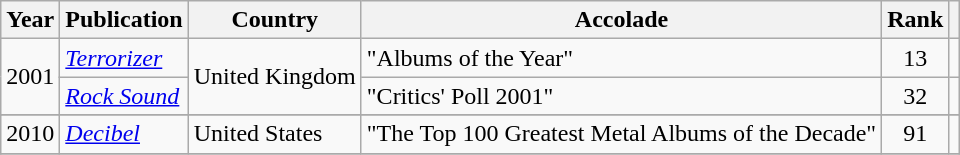<table class="wikitable sortable" style="margin:0em 1em 1em 0pt">
<tr>
<th>Year</th>
<th>Publication</th>
<th>Country</th>
<th class=unsortable>Accolade</th>
<th class=unsortable>Rank</th>
<th class=unsortable></th>
</tr>
<tr>
<td align=center rowspan="2">2001</td>
<td><em><a href='#'>Terrorizer</a></em></td>
<td rowspan="2">United Kingdom</td>
<td>"Albums of the Year"</td>
<td align=center>13</td>
<td align=center></td>
</tr>
<tr>
<td><em><a href='#'>Rock Sound</a></em></td>
<td>"Critics' Poll 2001"</td>
<td align=center>32</td>
<td align=center></td>
</tr>
<tr class="sortbottom">
</tr>
<tr>
<td align=center>2010</td>
<td><em><a href='#'>Decibel</a></em></td>
<td>United States</td>
<td>"The Top 100 Greatest Metal Albums of the Decade"</td>
<td align=center>91</td>
<td align=center></td>
</tr>
<tr class="sortbottom">
</tr>
</table>
